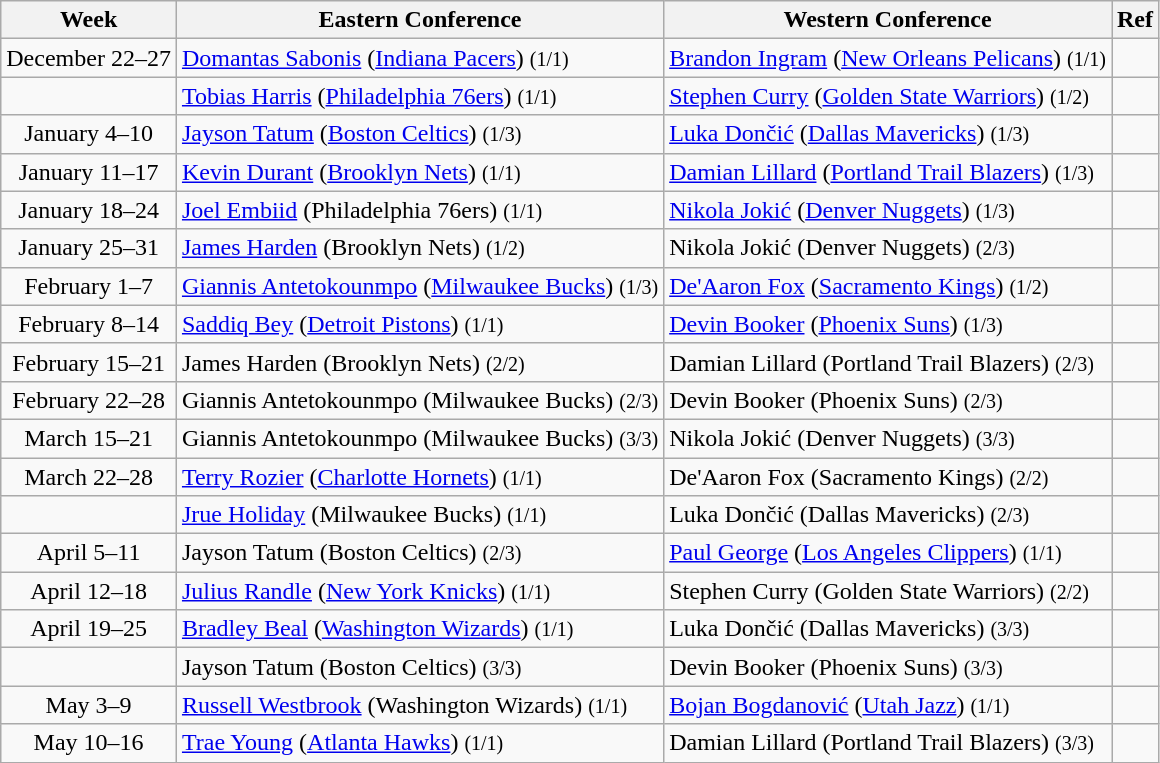<table class="wikitable sortable" style="text-align:left;">
<tr>
<th>Week</th>
<th>Eastern Conference</th>
<th>Western Conference</th>
<th class=unsortable>Ref</th>
</tr>
<tr>
<td style="text-align:center;">December 22–27</td>
<td><a href='#'>Domantas Sabonis</a> (<a href='#'>Indiana Pacers</a>) <small>(1/1)</small></td>
<td><a href='#'>Brandon Ingram</a> (<a href='#'>New Orleans Pelicans</a>) <small>(1/1)</small></td>
<td style="text-align:center;"></td>
</tr>
<tr>
<td style="text-align:center;"></td>
<td><a href='#'>Tobias Harris</a> (<a href='#'>Philadelphia 76ers</a>) <small>(1/1)</small></td>
<td><a href='#'>Stephen Curry</a> (<a href='#'>Golden State Warriors</a>) <small>(1/2)</small></td>
<td style="text-align:center;"></td>
</tr>
<tr>
<td style="text-align:center;">January 4–10</td>
<td><a href='#'>Jayson Tatum</a> (<a href='#'>Boston Celtics</a>) <small>(1/3)</small></td>
<td><a href='#'>Luka Dončić</a> (<a href='#'>Dallas Mavericks</a>) <small>(1/3)</small></td>
<td style="text-align:center;"></td>
</tr>
<tr>
<td style="text-align:center;">January 11–17</td>
<td><a href='#'>Kevin Durant</a> (<a href='#'>Brooklyn Nets</a>) <small>(1/1)</small></td>
<td><a href='#'>Damian Lillard</a> (<a href='#'>Portland Trail Blazers</a>) <small>(1/3)</small></td>
<td style="text-align:center;"></td>
</tr>
<tr>
<td style="text-align:center;">January 18–24</td>
<td><a href='#'>Joel Embiid</a> (Philadelphia 76ers) <small>(1/1)</small></td>
<td><a href='#'>Nikola Jokić</a> (<a href='#'>Denver Nuggets</a>) <small>(1/3)</small></td>
<td style="text-align:center;"></td>
</tr>
<tr>
<td style="text-align:center;">January 25–31</td>
<td><a href='#'>James Harden</a> (Brooklyn Nets) <small>(1/2)</small></td>
<td>Nikola Jokić (Denver Nuggets) <small>(2/3)</small></td>
<td style="text-align:center;"></td>
</tr>
<tr>
<td style="text-align:center;">February 1–7</td>
<td><a href='#'>Giannis Antetokounmpo</a> (<a href='#'>Milwaukee Bucks</a>) <small>(1/3)</small></td>
<td><a href='#'>De'Aaron Fox</a> (<a href='#'>Sacramento Kings</a>) <small>(1/2)</small></td>
<td style="text-align:center;"></td>
</tr>
<tr>
<td style="text-align:center;">February 8–14</td>
<td><a href='#'>Saddiq Bey</a> (<a href='#'>Detroit Pistons</a>) <small>(1/1)</small></td>
<td><a href='#'>Devin Booker</a> (<a href='#'>Phoenix Suns</a>) <small>(1/3)</small></td>
<td style="text-align:center;"></td>
</tr>
<tr>
<td style="text-align:center;">February 15–21</td>
<td>James Harden (Brooklyn Nets) <small>(2/2)</small></td>
<td>Damian Lillard (Portland Trail Blazers) <small>(2/3)</small></td>
<td style="text-align:center;"></td>
</tr>
<tr>
<td style="text-align:center;">February 22–28</td>
<td>Giannis Antetokounmpo (Milwaukee Bucks) <small>(2/3)</small></td>
<td>Devin Booker (Phoenix Suns) <small>(2/3)</small></td>
<td style="text-align:center;"></td>
</tr>
<tr>
<td style="text-align:center;">March 15–21</td>
<td>Giannis Antetokounmpo (Milwaukee Bucks) <small>(3/3)</small></td>
<td>Nikola Jokić (Denver Nuggets) <small>(3/3)</small></td>
<td style="text-align:center;"></td>
</tr>
<tr>
<td style="text-align:center;">March 22–28</td>
<td><a href='#'>Terry Rozier</a> (<a href='#'>Charlotte Hornets</a>) <small>(1/1)</small></td>
<td>De'Aaron Fox (Sacramento Kings) <small>(2/2)</small></td>
<td style="text-align:center;"></td>
</tr>
<tr>
<td style="text-align:center;"></td>
<td><a href='#'>Jrue Holiday</a> (Milwaukee Bucks) <small>(1/1)</small></td>
<td>Luka Dončić (Dallas Mavericks) <small>(2/3)</small></td>
<td style="text-align:center;"></td>
</tr>
<tr>
<td style="text-align:center;">April 5–11</td>
<td>Jayson Tatum (Boston Celtics) <small>(2/3)</small></td>
<td><a href='#'>Paul George</a> (<a href='#'>Los Angeles Clippers</a>) <small>(1/1)</small></td>
<td style="text-align:center;"></td>
</tr>
<tr>
<td style="text-align:center;">April 12–18</td>
<td><a href='#'>Julius Randle</a> (<a href='#'>New York Knicks</a>) <small>(1/1)</small></td>
<td>Stephen Curry (Golden State Warriors) <small>(2/2)</small></td>
<td style="text-align:center;"></td>
</tr>
<tr>
<td style="text-align:center;">April 19–25</td>
<td><a href='#'>Bradley Beal</a> (<a href='#'>Washington Wizards</a>) <small>(1/1)</small></td>
<td>Luka Dončić (Dallas Mavericks) <small>(3/3)</small></td>
<td style="text-align:center;"></td>
</tr>
<tr>
<td style="text-align:center;"></td>
<td>Jayson Tatum (Boston Celtics) <small>(3/3)</small></td>
<td>Devin Booker (Phoenix Suns) <small>(3/3)</small></td>
<td style="text-align:center;"></td>
</tr>
<tr>
<td style="text-align:center;">May 3–9</td>
<td><a href='#'>Russell Westbrook</a> (Washington Wizards) <small>(1/1)</small></td>
<td><a href='#'>Bojan Bogdanović</a> (<a href='#'>Utah Jazz</a>) <small>(1/1)</small></td>
<td style="text-align:center;"></td>
</tr>
<tr>
<td style="text-align:center;">May 10–16</td>
<td><a href='#'>Trae Young</a> (<a href='#'>Atlanta Hawks</a>) <small>(1/1)</small></td>
<td>Damian Lillard (Portland Trail Blazers) <small>(3/3)</small></td>
<td style="text-align:center;"></td>
</tr>
</table>
